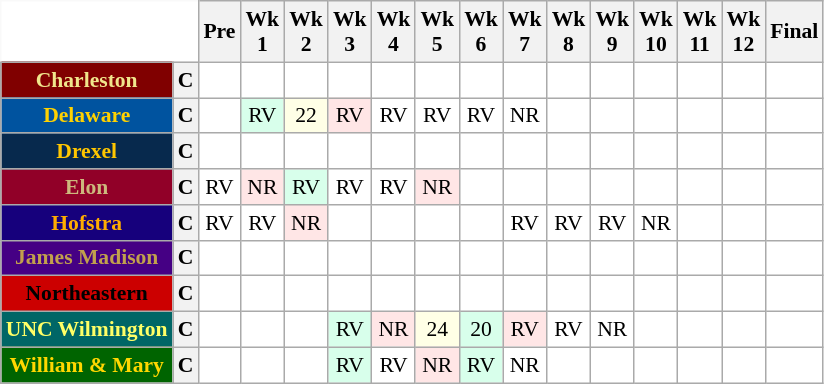<table class="wikitable" style="white-space:nowrap;font-size:90%;">
<tr>
<th colspan=2 style="background:white; border-top-style:hidden; border-left-style:hidden;"> </th>
<th>Pre</th>
<th>Wk<br>1</th>
<th>Wk<br>2</th>
<th>Wk<br>3</th>
<th>Wk<br>4</th>
<th>Wk<br>5</th>
<th>Wk<br>6</th>
<th>Wk<br>7</th>
<th>Wk<br>8</th>
<th>Wk<br>9</th>
<th>Wk<br>10</th>
<th>Wk<br>11</th>
<th>Wk<br>12</th>
<th>Final</th>
</tr>
<tr style="text-align:center;">
<th style="background:#800000; color:#F0E68C;">Charleston</th>
<th>C</th>
<td style="background:#FFF;"></td>
<td style="background:#FFF;"></td>
<td style="background:#FFF;"></td>
<td style="background:#FFF;"></td>
<td style="background:#FFF;"></td>
<td style="background:#FFF;"></td>
<td style="background:#FFF;"></td>
<td style="background:#FFF;"></td>
<td style="background:#FFF;"></td>
<td style="background:#FFF;"></td>
<td style="background:#FFF;"></td>
<td style="background:#FFF;"></td>
<td style="background:#FFF;"></td>
<td style="background:#FFF;"></td>
</tr>
<tr style="text-align:center;">
<th style="background:#00539f; color:#FFD200;">Delaware</th>
<th>C</th>
<td style="background:#FFF;"></td>
<td style="background:#D8FFEB;"> RV</td>
<td style="background:#FFFFE6;"> 22</td>
<td style="background:#FFE6E6;"> RV</td>
<td style="background:#FFF;"> RV</td>
<td style="background:#FFF;"> RV</td>
<td style="background:#FFF;"> RV</td>
<td style="background:#FFF;"> NR</td>
<td style="background:#FFF;"></td>
<td style="background:#FFF;"></td>
<td style="background:#FFF;"></td>
<td style="background:#FFF;"></td>
<td style="background:#FFF;"></td>
<td style="background:#FFF;"></td>
</tr>
<tr style="text-align:center;">
<th style="background:#07294D; color:#FFC600;">Drexel</th>
<th>C</th>
<td style="background:#FFF;"></td>
<td style="background:#FFF;"></td>
<td style="background:#FFF;"></td>
<td style="background:#FFF;"></td>
<td style="background:#FFF;"></td>
<td style="background:#FFF;"></td>
<td style="background:#FFF;"></td>
<td style="background:#FFF;"></td>
<td style="background:#FFF;"></td>
<td style="background:#FFF;"></td>
<td style="background:#FFF;"></td>
<td style="background:#FFF;"></td>
<td style="background:#FFF;"></td>
<td style="background:#FFF;"></td>
</tr>
<tr style="text-align:center;">
<th style="background:#910028; color:#CDB87D;">Elon</th>
<th>C</th>
<td style="background:#FFF;"> RV</td>
<td style="background:#FFE6E6;"> NR</td>
<td style="background:#D8FFEB;"> RV</td>
<td style="background:#FFF;"> RV</td>
<td style="background:#FFF;"> RV</td>
<td style="background:#FFE6E6;"> NR</td>
<td style="background:#FFF;"></td>
<td style="background:#FFF;"></td>
<td style="background:#FFF;"></td>
<td style="background:#FFF;"></td>
<td style="background:#FFF;"></td>
<td style="background:#FFF;"></td>
<td style="background:#FFF;"></td>
<td style="background:#FFF;"></td>
</tr>
<tr style="text-align:center;">
<th style="background:#16007C; color:#FFAD00;">Hofstra</th>
<th>C</th>
<td style="background:#FFF;"> RV</td>
<td style="background:#FFF;"> RV</td>
<td style="background:#FFE6E6;"> NR</td>
<td style="background:#FFF;"></td>
<td style="background:#FFF;"></td>
<td style="background:#FFF;"></td>
<td style="background:#FFF;"></td>
<td style="background:#FFF;"> RV</td>
<td style="background:#FFF;"> RV</td>
<td style="background:#FFF;"> RV</td>
<td style="background:#FFF;"> NR</td>
<td style="background:#FFF;"></td>
<td style="background:#FFF;"></td>
<td style="background:#FFF;"></td>
</tr>
<tr style="text-align:center;">
<th style="background:#450084; color:#C2A14D;">James Madison</th>
<th>C</th>
<td style="background:#FFF;"></td>
<td style="background:#FFF;"></td>
<td style="background:#FFF;"></td>
<td style="background:#FFF;"></td>
<td style="background:#FFF;"></td>
<td style="background:#FFF;"></td>
<td style="background:#FFF;"></td>
<td style="background:#FFF;"></td>
<td style="background:#FFF;"></td>
<td style="background:#FFF;"></td>
<td style="background:#FFF;"></td>
<td style="background:#FFF;"></td>
<td style="background:#FFF;"></td>
<td style="background:#FFF;"></td>
</tr>
<tr style="text-align:center;">
<th style="background:#CC0000; color:#000000;">Northeastern</th>
<th>C</th>
<td style="background:#FFF;"></td>
<td style="background:#FFF;"></td>
<td style="background:#FFF;"></td>
<td style="background:#FFF;"></td>
<td style="background:#FFF;"></td>
<td style="background:#FFF;"></td>
<td style="background:#FFF;"></td>
<td style="background:#FFF;"></td>
<td style="background:#FFF;"></td>
<td style="background:#FFF;"></td>
<td style="background:#FFF;"></td>
<td style="background:#FFF;"></td>
<td style="background:#FFF;"></td>
<td style="background:#FFF;"></td>
</tr>
<tr style="text-align:center;">
<th style="background:#006666; color:#FFFF66;">UNC Wilmington</th>
<th>C</th>
<td style="background:#FFF;"></td>
<td style="background:#FFF;"></td>
<td style="background:#FFF;"></td>
<td style="background:#D8FFEB;"> RV</td>
<td style="background:#FFE6E6;"> NR</td>
<td style="background:#FFFFE6;"> 24</td>
<td style="background:#D8FFEB;"> 20</td>
<td style="background:#FFE6E6;"> RV</td>
<td style="background:#FFF;"> RV</td>
<td style="background:#FFF;"> NR</td>
<td style="background:#FFF;"></td>
<td style="background:#FFF;"></td>
<td style="background:#FFF;"></td>
<td style="background:#FFF;"></td>
</tr>
<tr style="text-align:center;">
<th style="background:#006400; color:#FFD700;">William & Mary</th>
<th>C</th>
<td style="background:#FFF;"></td>
<td style="background:#FFF;"></td>
<td style="background:#FFF;"></td>
<td style="background:#D8FFEB;"> RV</td>
<td style="background:#FFF;"> RV</td>
<td style="background:#FFE6E6;"> NR</td>
<td style="background:#D8FFEB;"> RV</td>
<td style="background:#FFF;"> NR</td>
<td style="background:#FFF;"></td>
<td style="background:#FFF;"></td>
<td style="background:#FFF;"></td>
<td style="background:#FFF;"></td>
<td style="background:#FFF;"></td>
<td style="background:#FFF;"></td>
</tr>
</table>
